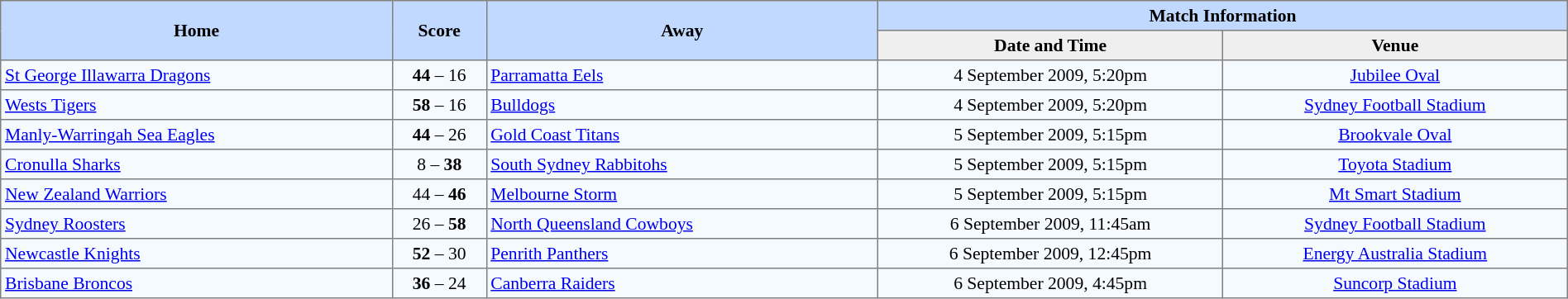<table border="1" cellpadding="3" cellspacing="0" style="border-collapse:collapse; font-size:90%; text-align:center; width:100%;">
<tr style="background:#c1d8ff;">
<th rowspan="2" style="width:25%;">Home</th>
<th rowspan="2" style="width:6%;">Score</th>
<th rowspan="2" style="width:25%;">Away</th>
<th colspan=6>Match Information</th>
</tr>
<tr style="background:#efefef;">
<th width=22%>Date and Time</th>
<th width=22%>Venue</th>
</tr>
<tr style="text-align:center; background:#f5faff;">
<td align=left> <a href='#'>St George Illawarra Dragons</a></td>
<td><strong>44</strong> – 16</td>
<td align=left> <a href='#'>Parramatta Eels</a></td>
<td>4 September 2009, 5:20pm</td>
<td><a href='#'>Jubilee Oval</a></td>
</tr>
<tr style="text-align:center; background:#f5faff;">
<td align=left> <a href='#'>Wests Tigers</a></td>
<td><strong>58</strong> – 16</td>
<td align=left> <a href='#'>Bulldogs</a></td>
<td>4 September 2009, 5:20pm</td>
<td><a href='#'>Sydney Football Stadium</a></td>
</tr>
<tr style="text-align:center; background:#f5faff;">
<td align=left> <a href='#'>Manly-Warringah Sea Eagles</a></td>
<td><strong>44</strong> – 26</td>
<td align=left> <a href='#'>Gold Coast Titans</a></td>
<td>5 September 2009, 5:15pm</td>
<td><a href='#'>Brookvale Oval</a></td>
</tr>
<tr style="text-align:center; background:#f5faff;">
<td align=left> <a href='#'>Cronulla Sharks</a></td>
<td>8 – <strong>38</strong></td>
<td align=left> <a href='#'>South Sydney Rabbitohs</a></td>
<td>5 September 2009, 5:15pm</td>
<td><a href='#'>Toyota Stadium</a></td>
</tr>
<tr style="text-align:center; background:#f5faff;">
<td align=left> <a href='#'>New Zealand Warriors</a></td>
<td>44 – <strong>46</strong></td>
<td align=left> <a href='#'>Melbourne Storm</a></td>
<td>5 September 2009, 5:15pm</td>
<td><a href='#'>Mt Smart Stadium</a></td>
</tr>
<tr style="text-align:center; background:#f5faff;">
<td align=left> <a href='#'>Sydney Roosters</a></td>
<td>26 – <strong>58</strong></td>
<td align=left> <a href='#'>North Queensland Cowboys</a></td>
<td>6 September 2009, 11:45am</td>
<td><a href='#'>Sydney Football Stadium</a></td>
</tr>
<tr style="text-align:center; background:#f5faff;">
<td align=left> <a href='#'>Newcastle Knights</a></td>
<td><strong>52</strong> – 30</td>
<td align=left> <a href='#'>Penrith Panthers</a></td>
<td>6 September 2009, 12:45pm</td>
<td><a href='#'>Energy Australia Stadium</a></td>
</tr>
<tr style="text-align:center; background:#f5faff;">
<td align=left> <a href='#'>Brisbane Broncos</a></td>
<td><strong>36</strong> – 24</td>
<td align=left> <a href='#'>Canberra Raiders</a></td>
<td>6 September 2009, 4:45pm</td>
<td><a href='#'>Suncorp Stadium</a></td>
</tr>
</table>
